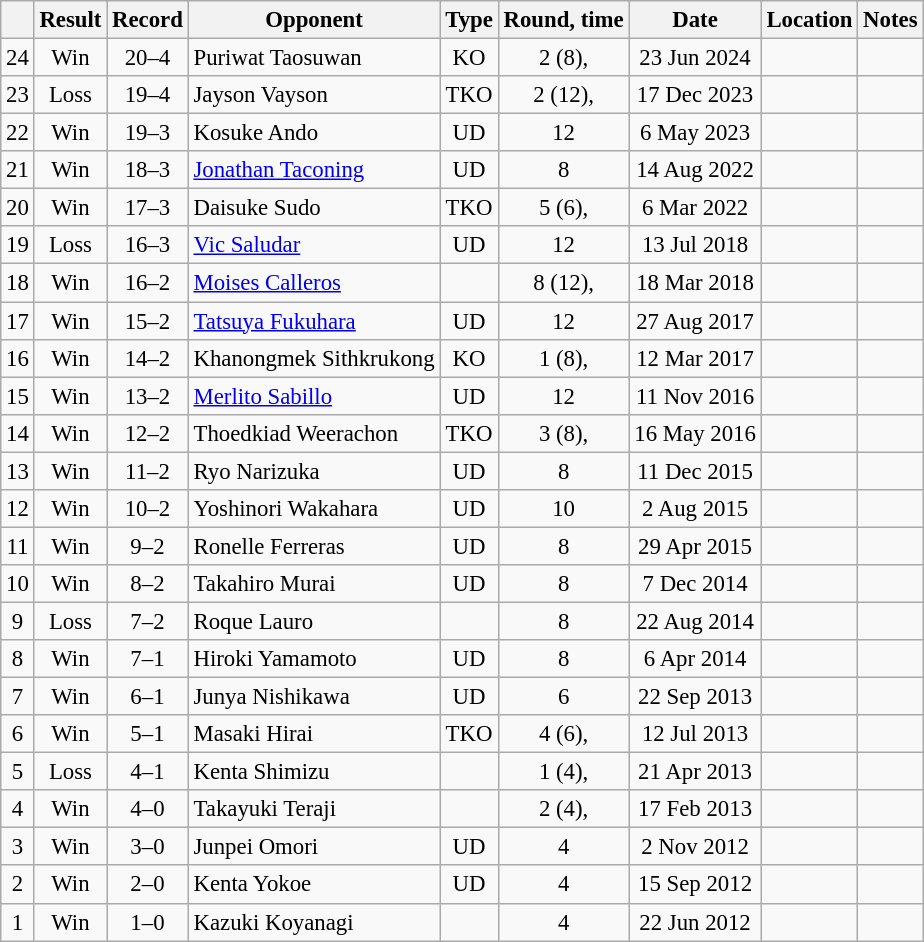<table class="wikitable" style="text-align:center; font-size:95%">
<tr>
<th></th>
<th>Result</th>
<th>Record</th>
<th>Opponent</th>
<th>Type</th>
<th>Round, time</th>
<th>Date</th>
<th>Location</th>
<th>Notes</th>
</tr>
<tr>
<td>24</td>
<td>Win</td>
<td>20–4</td>
<td style="text-align:left;">Puriwat Taosuwan</td>
<td>KO</td>
<td>2 (8), </td>
<td>23 Jun 2024</td>
<td style="text-align:left;"></td>
<td></td>
</tr>
<tr>
<td>23</td>
<td>Loss</td>
<td>19–4</td>
<td style="text-align:left;">Jayson Vayson</td>
<td>TKO</td>
<td>2 (12), </td>
<td>17 Dec 2023</td>
<td style="text-align:left;"></td>
<td style="text-align:left;"></td>
</tr>
<tr>
<td>22</td>
<td>Win</td>
<td>19–3</td>
<td style="text-align:left;">Kosuke Ando</td>
<td>UD</td>
<td>12</td>
<td>6 May 2023</td>
<td style="text-align:left;"></td>
<td style="text-align:left;"></td>
</tr>
<tr>
<td>21</td>
<td>Win</td>
<td>18–3</td>
<td style="text-align:left;"><a href='#'>Jonathan Taconing</a></td>
<td>UD</td>
<td>8</td>
<td>14 Aug 2022</td>
<td style="text-align:left;"></td>
<td style="text-align:left;"></td>
</tr>
<tr>
<td>20</td>
<td>Win</td>
<td>17–3</td>
<td style="text-align:left;">Daisuke Sudo</td>
<td>TKO</td>
<td>5 (6), </td>
<td>6 Mar 2022</td>
<td style="text-align:left;"></td>
<td style="text-align:left;"></td>
</tr>
<tr>
<td>19</td>
<td>Loss</td>
<td>16–3</td>
<td style="text-align:left;"><a href='#'>Vic Saludar</a></td>
<td>UD</td>
<td>12</td>
<td>13 Jul 2018</td>
<td style="text-align:left;"></td>
<td style="text-align:left;"></td>
</tr>
<tr>
<td>18</td>
<td>Win</td>
<td>16–2</td>
<td style="text-align:left;"><a href='#'>Moises Calleros</a></td>
<td></td>
<td>8 (12), </td>
<td>18 Mar 2018</td>
<td style="text-align:left;"></td>
<td style="text-align:left;"></td>
</tr>
<tr>
<td>17</td>
<td>Win</td>
<td>15–2</td>
<td style="text-align:left;"><a href='#'>Tatsuya Fukuhara</a></td>
<td>UD</td>
<td>12</td>
<td>27 Aug 2017</td>
<td style="text-align:left;"></td>
<td style="text-align:left;"></td>
</tr>
<tr>
<td>16</td>
<td>Win</td>
<td>14–2</td>
<td style="text-align:left;">Khanongmek Sithkrukong</td>
<td>KO</td>
<td>1 (8), </td>
<td>12 Mar 2017</td>
<td style="text-align:left;"></td>
<td></td>
</tr>
<tr>
<td>15</td>
<td>Win</td>
<td>13–2</td>
<td style="text-align:left;"><a href='#'>Merlito Sabillo</a></td>
<td>UD</td>
<td>12</td>
<td>11 Nov 2016</td>
<td style="text-align:left;"></td>
<td style="text-align:left;"></td>
</tr>
<tr>
<td>14</td>
<td>Win</td>
<td>12–2</td>
<td style="text-align:left;">Thoedkiad Weerachon</td>
<td>TKO</td>
<td>3 (8), </td>
<td>16 May 2016</td>
<td style="text-align:left;"></td>
<td></td>
</tr>
<tr>
<td>13</td>
<td>Win</td>
<td>11–2</td>
<td style="text-align:left;">Ryo Narizuka</td>
<td>UD</td>
<td>8</td>
<td>11 Dec 2015</td>
<td style="text-align:left;"></td>
<td></td>
</tr>
<tr>
<td>12</td>
<td>Win</td>
<td>10–2</td>
<td style="text-align:left;">Yoshinori Wakahara</td>
<td>UD</td>
<td>10</td>
<td>2 Aug 2015</td>
<td style="text-align:left;"></td>
<td></td>
</tr>
<tr>
<td>11</td>
<td>Win</td>
<td>9–2</td>
<td style="text-align:left;">Ronelle Ferreras</td>
<td>UD</td>
<td>8</td>
<td>29 Apr 2015</td>
<td style="text-align:left;"></td>
<td></td>
</tr>
<tr>
<td>10</td>
<td>Win</td>
<td>8–2</td>
<td style="text-align:left;">Takahiro Murai</td>
<td>UD</td>
<td>8</td>
<td>7 Dec 2014</td>
<td style="text-align:left;"></td>
<td></td>
</tr>
<tr>
<td>9</td>
<td>Loss</td>
<td>7–2</td>
<td style="text-align:left;">Roque Lauro</td>
<td></td>
<td>8</td>
<td>22 Aug 2014</td>
<td style="text-align:left;"></td>
<td></td>
</tr>
<tr>
<td>8</td>
<td>Win</td>
<td>7–1</td>
<td style="text-align:left;">Hiroki Yamamoto</td>
<td>UD</td>
<td>8</td>
<td>6 Apr 2014</td>
<td style="text-align:left;"></td>
<td></td>
</tr>
<tr>
<td>7</td>
<td>Win</td>
<td>6–1</td>
<td style="text-align:left;">Junya Nishikawa</td>
<td>UD</td>
<td>6</td>
<td>22 Sep 2013</td>
<td style="text-align:left;"></td>
<td></td>
</tr>
<tr>
<td>6</td>
<td>Win</td>
<td>5–1</td>
<td style="text-align:left;">Masaki Hirai</td>
<td>TKO</td>
<td>4 (6), </td>
<td>12 Jul 2013</td>
<td style="text-align:left;"></td>
<td></td>
</tr>
<tr>
<td>5</td>
<td>Loss</td>
<td>4–1</td>
<td style="text-align:left;">Kenta Shimizu</td>
<td></td>
<td>1 (4), </td>
<td>21 Apr 2013</td>
<td style="text-align:left;"></td>
<td></td>
</tr>
<tr>
<td>4</td>
<td>Win</td>
<td>4–0</td>
<td style="text-align:left;">Takayuki Teraji</td>
<td></td>
<td>2 (4), </td>
<td>17 Feb 2013</td>
<td style="text-align:left;"></td>
<td></td>
</tr>
<tr>
<td>3</td>
<td>Win</td>
<td>3–0</td>
<td style="text-align:left;">Junpei Omori</td>
<td>UD</td>
<td>4</td>
<td>2 Nov 2012</td>
<td style="text-align:left;"></td>
<td></td>
</tr>
<tr>
<td>2</td>
<td>Win</td>
<td>2–0</td>
<td style="text-align:left;">Kenta Yokoe</td>
<td>UD</td>
<td>4</td>
<td>15 Sep 2012</td>
<td style="text-align:left;"></td>
<td></td>
</tr>
<tr>
<td>1</td>
<td>Win</td>
<td>1–0</td>
<td style="text-align:left;">Kazuki Koyanagi</td>
<td></td>
<td>4</td>
<td>22 Jun 2012</td>
<td style="text-align:left;"></td>
<td></td>
</tr>
</table>
